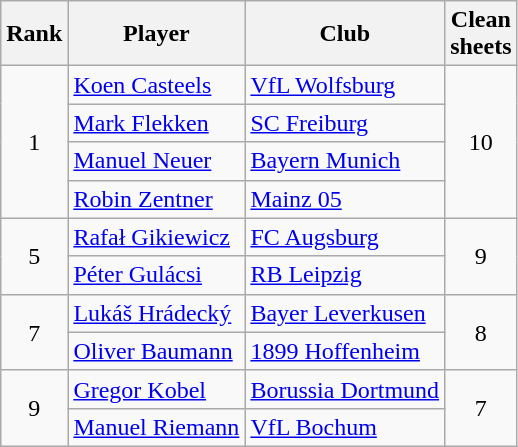<table class="wikitable sortable" style="text-align:center">
<tr>
<th>Rank</th>
<th>Player</th>
<th>Club</th>
<th>Clean<br>sheets</th>
</tr>
<tr>
<td rowspan=4>1</td>
<td align="left"> <a href='#'>Koen Casteels</a></td>
<td align="left"><a href='#'>VfL Wolfsburg</a></td>
<td rowspan=4>10</td>
</tr>
<tr>
<td align="left"> <a href='#'>Mark Flekken</a></td>
<td align="left"><a href='#'>SC Freiburg</a></td>
</tr>
<tr>
<td align="left"> <a href='#'>Manuel Neuer</a></td>
<td align="left"><a href='#'>Bayern Munich</a></td>
</tr>
<tr>
<td align="left"> <a href='#'>Robin Zentner</a></td>
<td align="left"><a href='#'>Mainz 05</a></td>
</tr>
<tr>
<td rowspan=2>5</td>
<td align="left"> <a href='#'>Rafał Gikiewicz</a></td>
<td align="left"><a href='#'>FC Augsburg</a></td>
<td rowspan=2>9</td>
</tr>
<tr>
<td align="left"> <a href='#'>Péter Gulácsi</a></td>
<td align="left"><a href='#'>RB Leipzig</a></td>
</tr>
<tr>
<td rowspan=2>7</td>
<td align="left"> <a href='#'>Lukáš Hrádecký</a></td>
<td align="left"><a href='#'>Bayer Leverkusen</a></td>
<td rowspan=2>8</td>
</tr>
<tr>
<td align="left"> <a href='#'>Oliver Baumann</a></td>
<td align="left"><a href='#'>1899 Hoffenheim</a></td>
</tr>
<tr>
<td rowspan=2>9</td>
<td align="left"> <a href='#'>Gregor Kobel</a></td>
<td align="left"><a href='#'>Borussia Dortmund</a></td>
<td rowspan=2>7</td>
</tr>
<tr>
<td align="left"> <a href='#'>Manuel Riemann</a></td>
<td align="left"><a href='#'>VfL Bochum</a></td>
</tr>
</table>
